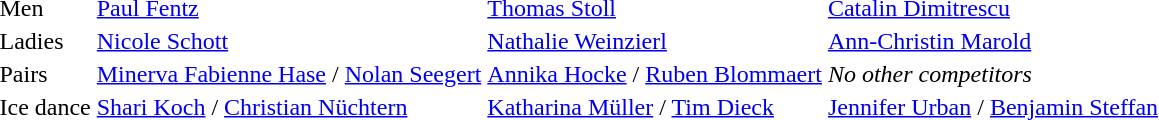<table>
<tr>
<td>Men</td>
<td><a href='#'>Paul Fentz</a></td>
<td><a href='#'>Thomas Stoll</a></td>
<td><a href='#'>Catalin Dimitrescu</a></td>
</tr>
<tr>
<td>Ladies</td>
<td><a href='#'>Nicole Schott</a></td>
<td><a href='#'>Nathalie Weinzierl</a></td>
<td><a href='#'>Ann-Christin Marold</a></td>
</tr>
<tr>
<td>Pairs</td>
<td><a href='#'>Minerva Fabienne Hase</a> / <a href='#'>Nolan Seegert</a></td>
<td><a href='#'>Annika Hocke</a> / <a href='#'>Ruben Blommaert</a></td>
<td><em>No other competitors</em></td>
</tr>
<tr>
<td>Ice dance</td>
<td><a href='#'>Shari Koch</a> / <a href='#'>Christian Nüchtern</a></td>
<td><a href='#'>Katharina Müller</a> / <a href='#'>Tim Dieck</a></td>
<td><a href='#'>Jennifer Urban</a> / <a href='#'>Benjamin Steffan</a></td>
</tr>
</table>
